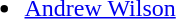<table style="width:100%;">
<tr>
<td style="vertical-align:top; width:20%;"><br><ul><li> <a href='#'>Andrew Wilson</a></li></ul></td>
<td style="vertical-align:top; width:20%;"></td>
<td style="vertical-align:top; width:20%;"></td>
</tr>
</table>
